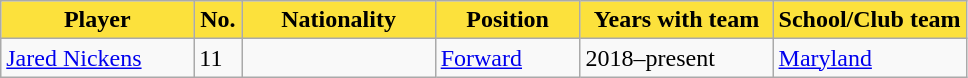<table class="wikitable sortable sortable">
<tr>
<th style="background:#FCE13C; color:#000000; width:20%;">Player</th>
<th style="background:#FCE13C; color:#000000; width:5%;">No.</th>
<th style="background:#FCE13C; color:#000000; width:20%;">Nationality</th>
<th style="background:#FCE13C; color:#000000; width:15%;">Position</th>
<th style="background:#FCE13C; color:#000000; width:20%;">Years with team</th>
<th style="background:#FCE13C; color:#000000; width:20%;">School/Club team</th>
</tr>
<tr>
<td><a href='#'>Jared Nickens</a></td>
<td>11</td>
<td></td>
<td><a href='#'>Forward</a></td>
<td>2018–present</td>
<td><a href='#'>Maryland</a></td>
</tr>
</table>
